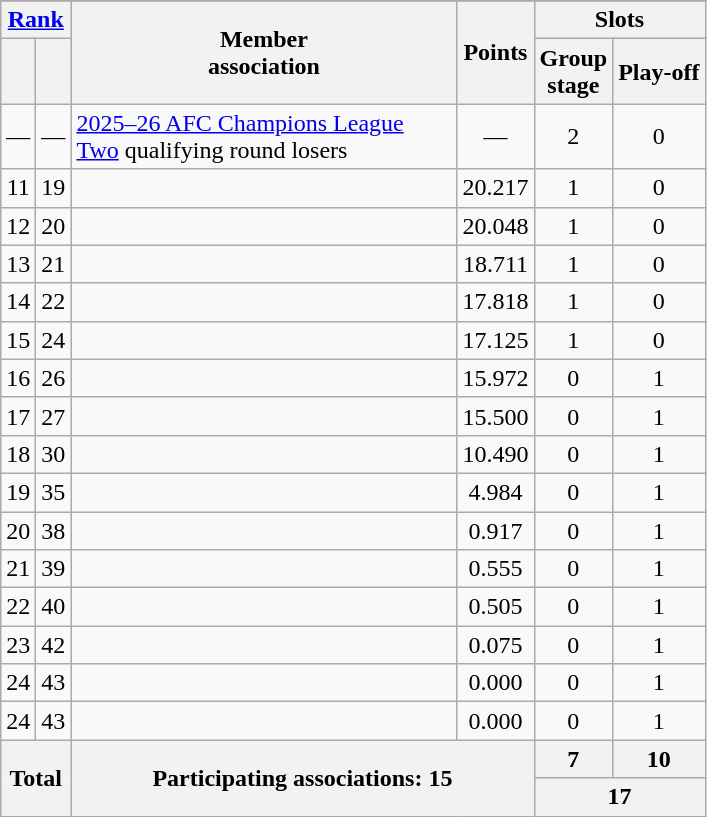<table class="wikitable" style="text-align:center">
<tr>
</tr>
<tr>
<th colspan=2 rowspan=2><a href='#'>Rank</a></th>
<th rowspan=3 width=250>Member<br>association</th>
<th rowspan=3>Points</th>
<th colspan=2>Slots</th>
</tr>
<tr>
<th rowspan=2>Group<br>stage</th>
<th rowspan=2>Play-off</th>
</tr>
<tr>
<th></th>
<th></th>
</tr>
<tr bgcolor=>
<td>—</td>
<td>—</td>
<td align=left><a href='#'>2025–26 AFC Champions League Two</a> qualifying round losers</td>
<td>—</td>
<td>2</td>
<td>0</td>
</tr>
<tr bgcolor=>
<td>11</td>
<td>19</td>
<td align=left></td>
<td>20.217</td>
<td>1</td>
<td>0</td>
</tr>
<tr bgcolor=>
<td>12</td>
<td>20</td>
<td align=left></td>
<td>20.048</td>
<td>1</td>
<td>0</td>
</tr>
<tr bgcolor=>
<td>13</td>
<td>21</td>
<td align=left></td>
<td>18.711</td>
<td>1</td>
<td>0</td>
</tr>
<tr bgcolor=>
<td>14</td>
<td>22</td>
<td align=left></td>
<td>17.818</td>
<td>1</td>
<td>0</td>
</tr>
<tr bgcolor=>
<td>15</td>
<td>24</td>
<td align=left></td>
<td>17.125</td>
<td>1</td>
<td>0</td>
</tr>
<tr bgcolor=>
<td>16</td>
<td>26</td>
<td align=left></td>
<td>15.972</td>
<td>0</td>
<td>1</td>
</tr>
<tr bgcolor=>
<td>17</td>
<td>27</td>
<td align=left></td>
<td>15.500</td>
<td>0</td>
<td>1</td>
</tr>
<tr bgcolor=>
<td>18</td>
<td>30</td>
<td align=left></td>
<td>10.490</td>
<td>0</td>
<td>1</td>
</tr>
<tr bgcolor=>
<td>19</td>
<td>35</td>
<td align=left></td>
<td>4.984</td>
<td>0</td>
<td>1</td>
</tr>
<tr bgcolor=>
<td>20</td>
<td>38</td>
<td align=left></td>
<td>0.917</td>
<td>0</td>
<td>1</td>
</tr>
<tr bgcolor=>
<td>21</td>
<td>39</td>
<td align=left></td>
<td>0.555</td>
<td>0</td>
<td>1</td>
</tr>
<tr bgcolor=>
<td>22</td>
<td>40</td>
<td align=left></td>
<td>0.505</td>
<td>0</td>
<td>1</td>
</tr>
<tr bgcolor=>
<td>23</td>
<td>42</td>
<td align=left></td>
<td>0.075</td>
<td>0</td>
<td>1</td>
</tr>
<tr bgcolor=>
<td>24</td>
<td>43</td>
<td align=left></td>
<td>0.000</td>
<td>0</td>
<td>1</td>
</tr>
<tr bgcolor=>
<td>24</td>
<td>43</td>
<td align=left></td>
<td>0.000</td>
<td>0</td>
<td>1</td>
</tr>
<tr>
<th colspan=2 rowspan=2>Total</th>
<th colspan=2 rowspan=2>Participating associations: 15</th>
<th>7</th>
<th>10</th>
</tr>
<tr>
<th colspan=2>17</th>
</tr>
</table>
